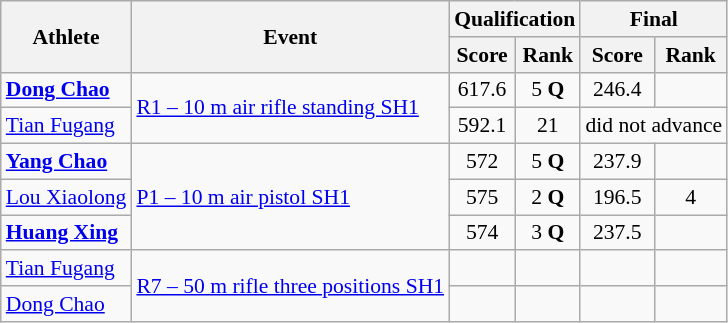<table class=wikitable style="font-size:90%">
<tr>
<th rowspan="2">Athlete</th>
<th rowspan="2">Event</th>
<th colspan="2">Qualification</th>
<th colspan="2">Final</th>
</tr>
<tr>
<th>Score</th>
<th>Rank</th>
<th>Score</th>
<th>Rank</th>
</tr>
<tr align=center>
<td align=left><strong><a href='#'>Dong Chao</a></strong></td>
<td align=left rowspan=2><a href='#'>R1 – 10 m air rifle standing SH1</a></td>
<td>617.6</td>
<td>5 <strong>Q</strong></td>
<td>246.4 </td>
<td></td>
</tr>
<tr align=center>
<td align=left><a href='#'>Tian Fugang</a></td>
<td>592.1</td>
<td>21</td>
<td colspan=2>did not advance</td>
</tr>
<tr align=center>
<td align=left><strong><a href='#'>Yang Chao</a></strong></td>
<td align=left rowspan=3><a href='#'>P1 – 10 m air pistol SH1</a></td>
<td>572</td>
<td>5 <strong>Q</strong></td>
<td>237.9 </td>
<td></td>
</tr>
<tr align=center>
<td align=left><a href='#'>Lou Xiaolong</a></td>
<td>575</td>
<td>2 <strong>Q</strong></td>
<td>196.5</td>
<td>4</td>
</tr>
<tr align=center>
<td align=left><strong><a href='#'>Huang Xing</a></strong></td>
<td>574</td>
<td>3 <strong>Q</strong></td>
<td>237.5</td>
<td></td>
</tr>
<tr align=center>
<td align=left><a href='#'>Tian Fugang</a></td>
<td align=left rowspan=2><a href='#'>R7 – 50 m rifle three positions SH1</a></td>
<td></td>
<td></td>
<td></td>
<td></td>
</tr>
<tr align=center>
<td align=left><a href='#'>Dong Chao</a></td>
<td></td>
<td></td>
<td></td>
<td></td>
</tr>
</table>
